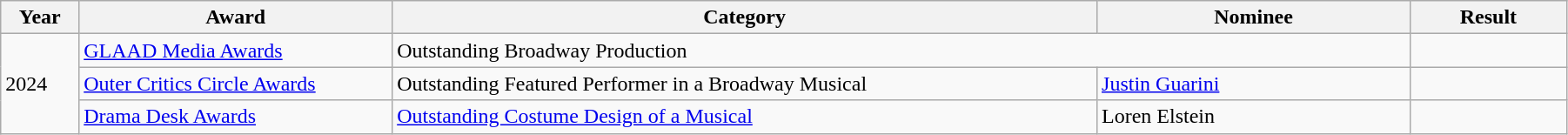<table class="wikitable" width="95%">
<tr>
<th width="5%">Year</th>
<th width="20%">Award</th>
<th width="45%">Category</th>
<th width="20%">Nominee</th>
<th width="10%">Result</th>
</tr>
<tr>
<td rowspan="3">2024</td>
<td><a href='#'>GLAAD Media Awards</a></td>
<td colspan="2">Outstanding Broadway Production</td>
<td></td>
</tr>
<tr>
<td><a href='#'>Outer Critics Circle Awards</a></td>
<td>Outstanding Featured Performer in a Broadway Musical</td>
<td><a href='#'>Justin Guarini</a></td>
<td></td>
</tr>
<tr>
<td><a href='#'>Drama Desk Awards</a></td>
<td><a href='#'>Outstanding Costume Design of a Musical</a></td>
<td>Loren Elstein</td>
<td></td>
</tr>
</table>
